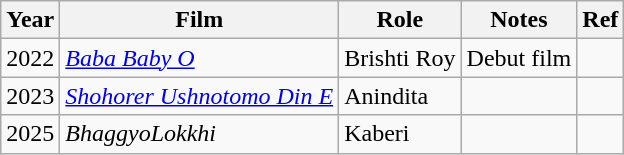<table class="wikitable">
<tr>
<th>Year</th>
<th>Film</th>
<th>Role</th>
<th>Notes</th>
<th>Ref</th>
</tr>
<tr>
<td>2022</td>
<td><em><a href='#'>Baba Baby O</a></em></td>
<td>Brishti Roy</td>
<td>Debut film</td>
<td></td>
</tr>
<tr>
<td>2023</td>
<td><em><a href='#'>Shohorer Ushnotomo Din E</a></em></td>
<td>Anindita</td>
<td></td>
<td></td>
</tr>
<tr>
<td>2025</td>
<td><em>BhaggyoLokkhi</em></td>
<td>Kaberi</td>
<td></td>
<td></td>
</tr>
</table>
